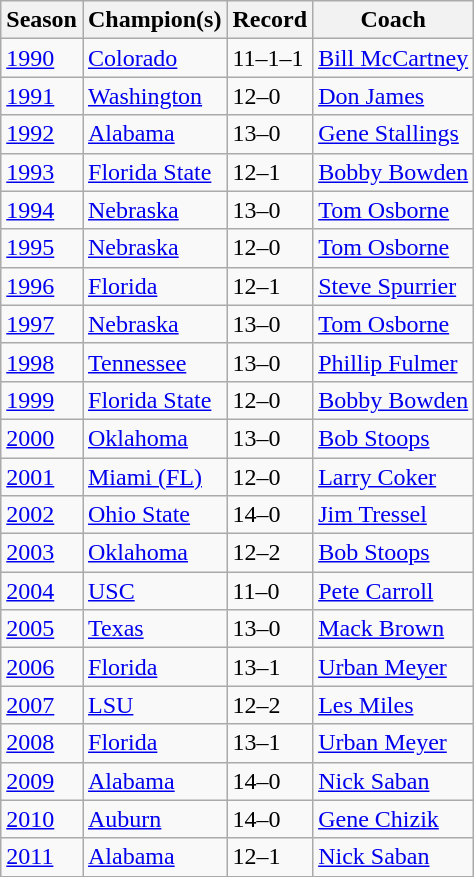<table class="wikitable">
<tr>
<th>Season</th>
<th>Champion(s)</th>
<th>Record</th>
<th>Coach</th>
</tr>
<tr>
<td><a href='#'>1990</a></td>
<td><a href='#'>Colorado</a></td>
<td>11–1–1</td>
<td><a href='#'>Bill McCartney</a></td>
</tr>
<tr>
<td><a href='#'>1991</a></td>
<td><a href='#'>Washington</a></td>
<td>12–0</td>
<td><a href='#'>Don James</a></td>
</tr>
<tr>
<td><a href='#'>1992</a></td>
<td><a href='#'>Alabama</a></td>
<td>13–0</td>
<td><a href='#'>Gene Stallings</a></td>
</tr>
<tr>
<td><a href='#'>1993</a></td>
<td><a href='#'>Florida State</a></td>
<td>12–1</td>
<td><a href='#'>Bobby Bowden</a></td>
</tr>
<tr>
<td><a href='#'>1994</a></td>
<td><a href='#'>Nebraska</a></td>
<td>13–0</td>
<td><a href='#'>Tom Osborne</a></td>
</tr>
<tr>
<td><a href='#'>1995</a></td>
<td><a href='#'>Nebraska</a></td>
<td>12–0</td>
<td><a href='#'>Tom Osborne</a></td>
</tr>
<tr>
<td><a href='#'>1996</a></td>
<td><a href='#'>Florida</a></td>
<td>12–1</td>
<td><a href='#'>Steve Spurrier</a></td>
</tr>
<tr>
<td><a href='#'>1997</a></td>
<td><a href='#'>Nebraska</a></td>
<td>13–0</td>
<td><a href='#'>Tom Osborne</a></td>
</tr>
<tr>
<td><a href='#'>1998</a></td>
<td><a href='#'>Tennessee</a></td>
<td>13–0</td>
<td><a href='#'>Phillip Fulmer</a></td>
</tr>
<tr>
<td><a href='#'>1999</a></td>
<td><a href='#'>Florida State</a></td>
<td>12–0</td>
<td><a href='#'>Bobby Bowden</a></td>
</tr>
<tr>
<td><a href='#'>2000</a></td>
<td><a href='#'>Oklahoma</a></td>
<td>13–0</td>
<td><a href='#'>Bob Stoops</a></td>
</tr>
<tr>
<td><a href='#'>2001</a></td>
<td><a href='#'>Miami (FL)</a></td>
<td>12–0</td>
<td><a href='#'>Larry Coker</a></td>
</tr>
<tr>
<td><a href='#'>2002</a></td>
<td><a href='#'>Ohio State</a></td>
<td>14–0</td>
<td><a href='#'>Jim Tressel</a></td>
</tr>
<tr>
<td><a href='#'>2003</a></td>
<td><a href='#'>Oklahoma</a></td>
<td>12–2</td>
<td><a href='#'>Bob Stoops</a></td>
</tr>
<tr>
<td><a href='#'>2004</a></td>
<td><a href='#'>USC</a></td>
<td>11–0</td>
<td><a href='#'>Pete Carroll</a></td>
</tr>
<tr>
<td><a href='#'>2005</a></td>
<td><a href='#'>Texas</a></td>
<td>13–0</td>
<td><a href='#'>Mack Brown</a></td>
</tr>
<tr>
<td><a href='#'>2006</a></td>
<td><a href='#'>Florida</a></td>
<td>13–1</td>
<td><a href='#'>Urban Meyer</a></td>
</tr>
<tr>
<td><a href='#'>2007</a></td>
<td><a href='#'>LSU</a></td>
<td>12–2</td>
<td><a href='#'>Les Miles</a></td>
</tr>
<tr>
<td><a href='#'>2008</a></td>
<td><a href='#'>Florida</a></td>
<td>13–1</td>
<td><a href='#'>Urban Meyer</a></td>
</tr>
<tr>
<td><a href='#'>2009</a></td>
<td><a href='#'>Alabama</a></td>
<td>14–0</td>
<td><a href='#'>Nick Saban</a></td>
</tr>
<tr>
<td><a href='#'>2010</a></td>
<td><a href='#'>Auburn</a></td>
<td>14–0</td>
<td><a href='#'>Gene Chizik</a></td>
</tr>
<tr>
<td><a href='#'>2011</a></td>
<td><a href='#'>Alabama</a></td>
<td>12–1</td>
<td><a href='#'>Nick Saban</a></td>
</tr>
<tr>
</tr>
</table>
